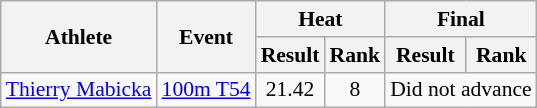<table class="wikitable" style="font-size:90%">
<tr>
<th rowspan="2">Athlete</th>
<th rowspan="2">Event</th>
<th colspan="2">Heat</th>
<th colspan="2">Final</th>
</tr>
<tr>
<th>Result</th>
<th>Rank</th>
<th>Result</th>
<th>Rank</th>
</tr>
<tr align=center>
<td align=left><a href='#'>Thierry Mabicka</a></td>
<td align=left><a href='#'>100m T54</a></td>
<td>21.42</td>
<td>8</td>
<td colspan=2>Did not advance</td>
</tr>
</table>
